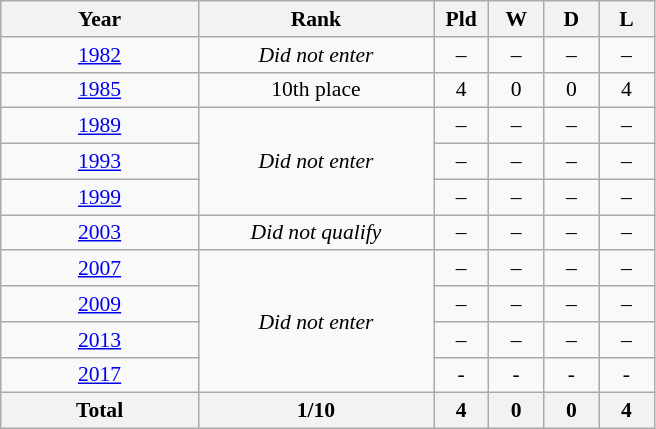<table class="wikitable" style="text-align: center;font-size:90%;">
<tr>
<th width=125>Year</th>
<th width=150>Rank</th>
<th width=30>Pld</th>
<th width=30>W</th>
<th width=30>D</th>
<th width=30>L</th>
</tr>
<tr>
<td> <a href='#'>1982</a></td>
<td><em>Did not enter</em></td>
<td>–</td>
<td>–</td>
<td>–</td>
<td>–</td>
</tr>
<tr>
<td> <a href='#'>1985</a></td>
<td>10th place</td>
<td>4</td>
<td>0</td>
<td>0</td>
<td>4</td>
</tr>
<tr>
<td> <a href='#'>1989</a></td>
<td rowspan=3><em>Did not enter</em></td>
<td>–</td>
<td>–</td>
<td>–</td>
<td>–</td>
</tr>
<tr>
<td> <a href='#'>1993</a></td>
<td>–</td>
<td>–</td>
<td>–</td>
<td>–</td>
</tr>
<tr>
<td> <a href='#'>1999</a></td>
<td>–</td>
<td>–</td>
<td>–</td>
<td>–</td>
</tr>
<tr>
<td> <a href='#'>2003</a></td>
<td><em>Did not qualify</em></td>
<td>–</td>
<td>–</td>
<td>–</td>
<td>–</td>
</tr>
<tr>
<td> <a href='#'>2007</a></td>
<td rowspan=4><em>Did not enter</em></td>
<td>–</td>
<td>–</td>
<td>–</td>
<td>–</td>
</tr>
<tr>
<td> <a href='#'>2009</a></td>
<td>–</td>
<td>–</td>
<td>–</td>
<td>–</td>
</tr>
<tr>
<td> <a href='#'>2013</a></td>
<td>–</td>
<td>–</td>
<td>–</td>
<td>–</td>
</tr>
<tr>
<td> <a href='#'>2017</a></td>
<td>-</td>
<td>-</td>
<td>-</td>
<td>-</td>
</tr>
<tr>
<th>Total</th>
<th>1/10</th>
<th>4</th>
<th>0</th>
<th>0</th>
<th>4</th>
</tr>
</table>
